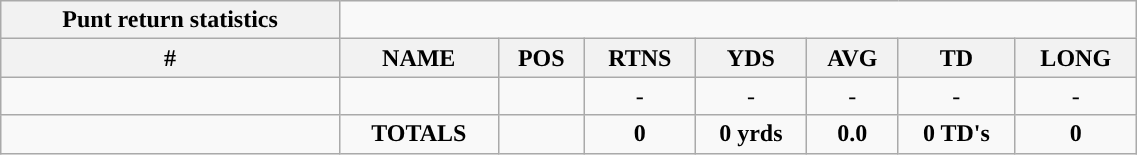<table style="width:60%; text-align:center;" class="wikitable collapsible collapsed">
<tr>
<th style="text-align:center; ">Punt return statistics</th>
</tr>
<tr>
<th>#</th>
<th>NAME</th>
<th>POS</th>
<th>RTNS</th>
<th>YDS</th>
<th>AVG</th>
<th>TD</th>
<th>LONG</th>
</tr>
<tr>
<td></td>
<td></td>
<td></td>
<td>-</td>
<td>-</td>
<td>-</td>
<td>-</td>
<td>-</td>
</tr>
<tr>
<td></td>
<td><strong>TOTALS</strong></td>
<td></td>
<td><strong>0</strong></td>
<td><strong>0 yrds</strong></td>
<td><strong>0.0</strong></td>
<td><strong>0 TD's</strong></td>
<td><strong>0</strong></td>
</tr>
</table>
